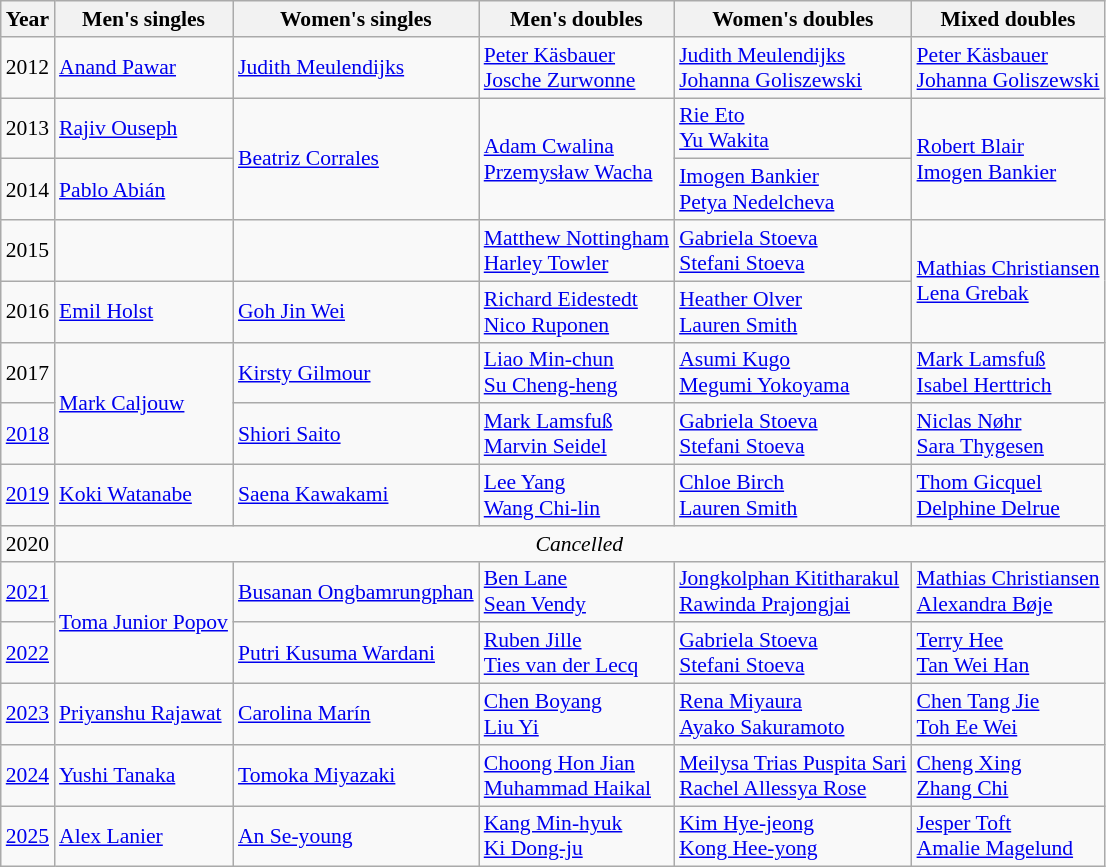<table class=wikitable style="font-size:90%;">
<tr>
<th>Year</th>
<th>Men's singles</th>
<th>Women's singles</th>
<th>Men's doubles</th>
<th>Women's doubles</th>
<th>Mixed doubles</th>
</tr>
<tr>
<td>2012</td>
<td> <a href='#'>Anand Pawar</a></td>
<td> <a href='#'>Judith Meulendijks</a></td>
<td> <a href='#'>Peter Käsbauer</a><br> <a href='#'>Josche Zurwonne</a></td>
<td> <a href='#'>Judith Meulendijks</a><br> <a href='#'>Johanna Goliszewski</a></td>
<td> <a href='#'>Peter Käsbauer</a><br> <a href='#'>Johanna Goliszewski</a></td>
</tr>
<tr>
<td>2013</td>
<td> <a href='#'>Rajiv Ouseph</a></td>
<td rowspan=2> <a href='#'>Beatriz Corrales</a></td>
<td rowspan=2> <a href='#'>Adam Cwalina</a><br> <a href='#'>Przemysław Wacha</a></td>
<td> <a href='#'>Rie Eto</a><br> <a href='#'>Yu Wakita</a></td>
<td rowspan=2> <a href='#'>Robert Blair</a><br> <a href='#'>Imogen Bankier</a></td>
</tr>
<tr>
<td>2014</td>
<td> <a href='#'>Pablo Abián</a></td>
<td> <a href='#'>Imogen Bankier</a><br> <a href='#'>Petya Nedelcheva</a></td>
</tr>
<tr>
<td>2015</td>
<td></td>
<td></td>
<td> <a href='#'>Matthew Nottingham</a><br> <a href='#'>Harley Towler</a></td>
<td> <a href='#'>Gabriela Stoeva</a><br> <a href='#'>Stefani Stoeva</a></td>
<td rowspan=2> <a href='#'>Mathias Christiansen</a><br> <a href='#'>Lena Grebak</a></td>
</tr>
<tr>
<td>2016</td>
<td> <a href='#'>Emil Holst</a></td>
<td> <a href='#'>Goh Jin Wei</a></td>
<td> <a href='#'>Richard Eidestedt</a><br> <a href='#'>Nico Ruponen</a></td>
<td> <a href='#'>Heather Olver</a><br> <a href='#'>Lauren Smith</a></td>
</tr>
<tr>
<td>2017</td>
<td rowspan=2> <a href='#'>Mark Caljouw</a></td>
<td> <a href='#'>Kirsty Gilmour</a></td>
<td> <a href='#'>Liao Min-chun</a><br> <a href='#'>Su Cheng-heng</a></td>
<td> <a href='#'>Asumi Kugo</a><br> <a href='#'>Megumi Yokoyama</a></td>
<td> <a href='#'>Mark Lamsfuß</a><br> <a href='#'>Isabel Herttrich</a></td>
</tr>
<tr>
<td><a href='#'>2018</a></td>
<td> <a href='#'>Shiori Saito</a></td>
<td> <a href='#'>Mark Lamsfuß</a><br> <a href='#'>Marvin Seidel</a></td>
<td> <a href='#'>Gabriela Stoeva</a><br> <a href='#'>Stefani Stoeva</a></td>
<td> <a href='#'>Niclas Nøhr</a><br> <a href='#'>Sara Thygesen</a></td>
</tr>
<tr>
<td><a href='#'>2019</a></td>
<td> <a href='#'>Koki Watanabe</a></td>
<td> <a href='#'>Saena Kawakami</a></td>
<td> <a href='#'>Lee Yang</a><br> <a href='#'>Wang Chi-lin</a></td>
<td> <a href='#'>Chloe Birch</a><br> <a href='#'>Lauren Smith</a></td>
<td> <a href='#'>Thom Gicquel</a><br> <a href='#'>Delphine Delrue</a></td>
</tr>
<tr>
<td>2020</td>
<td colspan="5" align="center"><em>Cancelled</em></td>
</tr>
<tr>
<td><a href='#'>2021</a></td>
<td rowspan="2"> <a href='#'>Toma Junior Popov</a></td>
<td> <a href='#'>Busanan Ongbamrungphan</a></td>
<td> <a href='#'>Ben Lane</a><br> <a href='#'>Sean Vendy</a></td>
<td> <a href='#'>Jongkolphan Kititharakul</a><br> <a href='#'>Rawinda Prajongjai</a></td>
<td> <a href='#'>Mathias Christiansen</a><br> <a href='#'>Alexandra Bøje</a></td>
</tr>
<tr>
<td><a href='#'>2022</a></td>
<td> <a href='#'>Putri Kusuma Wardani</a></td>
<td> <a href='#'>Ruben Jille</a><br> <a href='#'>Ties van der Lecq</a></td>
<td> <a href='#'>Gabriela Stoeva</a><br> <a href='#'>Stefani Stoeva</a></td>
<td> <a href='#'>Terry Hee</a><br> <a href='#'>Tan Wei Han</a></td>
</tr>
<tr>
<td><a href='#'>2023</a></td>
<td> <a href='#'>Priyanshu Rajawat</a></td>
<td> <a href='#'>Carolina Marín</a></td>
<td> <a href='#'>Chen Boyang</a><br> <a href='#'>Liu Yi</a></td>
<td> <a href='#'>Rena Miyaura</a><br> <a href='#'>Ayako Sakuramoto</a></td>
<td> <a href='#'>Chen Tang Jie</a><br> <a href='#'>Toh Ee Wei</a></td>
</tr>
<tr>
<td><a href='#'>2024</a></td>
<td> <a href='#'>Yushi Tanaka</a></td>
<td> <a href='#'>Tomoka Miyazaki</a></td>
<td> <a href='#'>Choong Hon Jian</a><br> <a href='#'>Muhammad Haikal</a></td>
<td> <a href='#'>Meilysa Trias Puspita Sari</a><br> <a href='#'>Rachel Allessya Rose</a></td>
<td> <a href='#'>Cheng Xing</a><br> <a href='#'>Zhang Chi</a></td>
</tr>
<tr>
<td><a href='#'>2025</a></td>
<td> <a href='#'>Alex Lanier</a></td>
<td> <a href='#'>An Se-young</a></td>
<td> <a href='#'>Kang Min-hyuk</a><br> <a href='#'>Ki Dong-ju</a></td>
<td> <a href='#'>Kim Hye-jeong</a><br> <a href='#'>Kong Hee-yong</a></td>
<td> <a href='#'>Jesper Toft</a> <br>  <a href='#'>Amalie Magelund</a></td>
</tr>
</table>
